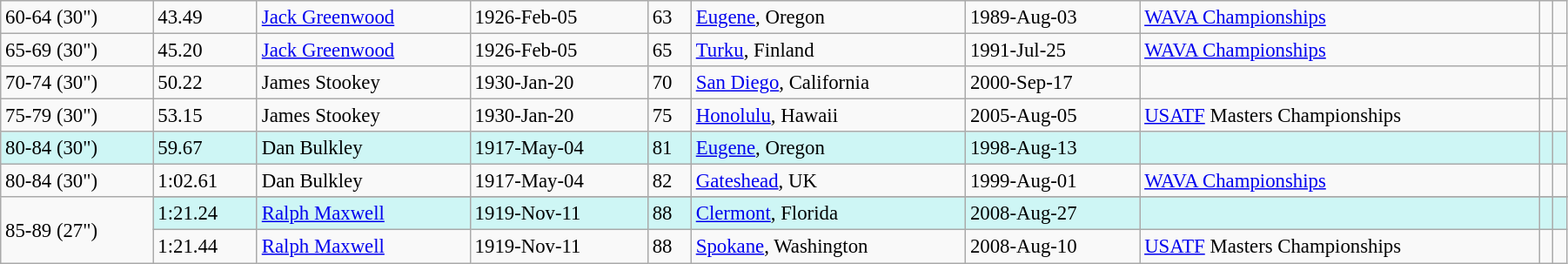<table class="wikitable" style="font-size:95%; width: 95%">
<tr>
<td>60-64 (30")</td>
<td>43.49</td>
<td><a href='#'>Jack Greenwood</a></td>
<td>1926-Feb-05</td>
<td>63</td>
<td><a href='#'>Eugene</a>, Oregon</td>
<td>1989-Aug-03</td>
<td><a href='#'>WAVA Championships</a></td>
<td></td>
<td></td>
</tr>
<tr>
<td>65-69 (30")</td>
<td>45.20</td>
<td><a href='#'>Jack Greenwood</a></td>
<td>1926-Feb-05</td>
<td>65</td>
<td><a href='#'>Turku</a>, Finland</td>
<td>1991-Jul-25</td>
<td><a href='#'>WAVA Championships</a></td>
<td></td>
<td></td>
</tr>
<tr>
<td>70-74 (30")</td>
<td>50.22</td>
<td>James Stookey</td>
<td>1930-Jan-20</td>
<td>70</td>
<td><a href='#'>San Diego</a>, California</td>
<td>2000-Sep-17</td>
<td></td>
<td></td>
<td></td>
</tr>
<tr>
<td>75-79 (30")</td>
<td>53.15</td>
<td>James Stookey</td>
<td>1930-Jan-20</td>
<td>75</td>
<td><a href='#'>Honolulu</a>, Hawaii</td>
<td>2005-Aug-05</td>
<td><a href='#'>USATF</a> Masters Championships</td>
<td></td>
<td></td>
</tr>
<tr style="background:#cef6f5;">
<td>80-84 (30")</td>
<td>59.67</td>
<td>Dan Bulkley</td>
<td>1917-May-04</td>
<td>81</td>
<td><a href='#'>Eugene</a>, Oregon</td>
<td>1998-Aug-13</td>
<td></td>
<td></td>
<td></td>
</tr>
<tr>
<td>80-84 (30")</td>
<td>1:02.61</td>
<td>Dan Bulkley</td>
<td>1917-May-04</td>
<td>82</td>
<td><a href='#'>Gateshead</a>, UK</td>
<td>1999-Aug-01</td>
<td><a href='#'>WAVA Championships</a></td>
<td></td>
<td></td>
</tr>
<tr>
<td rowspan=3>85-89 (27")</td>
</tr>
<tr style="background:#cef6f5;">
<td>1:21.24</td>
<td><a href='#'>Ralph Maxwell</a></td>
<td>1919-Nov-11</td>
<td>88</td>
<td><a href='#'>Clermont</a>, Florida</td>
<td>2008-Aug-27</td>
<td></td>
<td></td>
<td></td>
</tr>
<tr>
<td>1:21.44</td>
<td><a href='#'>Ralph Maxwell</a></td>
<td>1919-Nov-11</td>
<td>88</td>
<td><a href='#'>Spokane</a>, Washington</td>
<td>2008-Aug-10</td>
<td><a href='#'>USATF</a> Masters Championships</td>
<td></td>
<td></td>
</tr>
</table>
